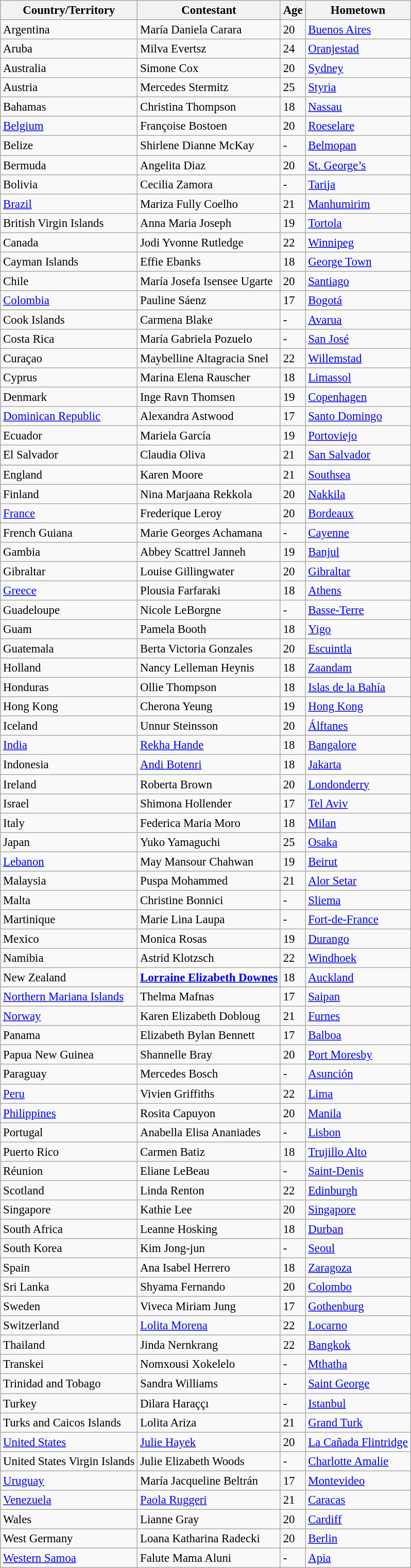<table class="wikitable sortable" style="font-size: 95%;">
<tr>
<th>Country/Territory</th>
<th>Contestant</th>
<th>Age</th>
<th>Hometown</th>
</tr>
<tr>
<td> Argentina</td>
<td>María Daniela Carara</td>
<td>20</td>
<td><a href='#'>Buenos Aires</a></td>
</tr>
<tr>
<td> Aruba</td>
<td>Milva Evertsz</td>
<td>24</td>
<td><a href='#'>Oranjestad</a></td>
</tr>
<tr>
<td> Australia</td>
<td>Simone Cox</td>
<td>20</td>
<td><a href='#'>Sydney</a></td>
</tr>
<tr>
<td> Austria</td>
<td>Mercedes Stermitz</td>
<td>25</td>
<td><a href='#'>Styria</a></td>
</tr>
<tr>
<td> Bahamas</td>
<td>Christina Thompson</td>
<td>18</td>
<td><a href='#'>Nassau</a></td>
</tr>
<tr>
<td> <a href='#'>Belgium</a></td>
<td>Françoise Bostoen</td>
<td>20</td>
<td><a href='#'>Roeselare</a></td>
</tr>
<tr>
<td> Belize</td>
<td>Shirlene Dianne McKay</td>
<td>-</td>
<td><a href='#'>Belmopan</a></td>
</tr>
<tr>
<td> Bermuda</td>
<td>Angelita Diaz</td>
<td>20</td>
<td><a href='#'>St. George’s</a></td>
</tr>
<tr>
<td> Bolivia</td>
<td>Cecilia Zamora</td>
<td>-</td>
<td><a href='#'>Tarija</a></td>
</tr>
<tr>
<td> <a href='#'>Brazil</a></td>
<td>Mariza Fully Coelho</td>
<td>21</td>
<td><a href='#'>Manhumirim</a></td>
</tr>
<tr>
<td> British Virgin Islands</td>
<td>Anna Maria Joseph</td>
<td>19</td>
<td><a href='#'>Tortola</a></td>
</tr>
<tr>
<td> Canada</td>
<td>Jodi Yvonne Rutledge</td>
<td>22</td>
<td><a href='#'>Winnipeg</a></td>
</tr>
<tr>
<td> Cayman Islands</td>
<td>Effie Ebanks</td>
<td>18</td>
<td><a href='#'>George Town</a></td>
</tr>
<tr>
<td> Chile</td>
<td>María Josefa Isensee Ugarte</td>
<td>20</td>
<td><a href='#'>Santiago</a></td>
</tr>
<tr>
<td> <a href='#'>Colombia</a></td>
<td>Pauline Sáenz</td>
<td>17</td>
<td><a href='#'>Bogotá</a></td>
</tr>
<tr>
<td> Cook Islands</td>
<td>Carmena Blake</td>
<td>-</td>
<td><a href='#'>Avarua</a></td>
</tr>
<tr>
<td> Costa Rica</td>
<td>María Gabriela Pozuelo</td>
<td>-</td>
<td><a href='#'>San José</a></td>
</tr>
<tr>
<td> Curaçao</td>
<td>Maybelline Altagracia Snel</td>
<td>22</td>
<td><a href='#'>Willemstad</a></td>
</tr>
<tr>
<td> Cyprus</td>
<td>Marina Elena Rauscher</td>
<td>18</td>
<td><a href='#'>Limassol</a></td>
</tr>
<tr>
<td> Denmark</td>
<td>Inge Ravn Thomsen</td>
<td>19</td>
<td><a href='#'>Copenhagen</a></td>
</tr>
<tr>
<td> <a href='#'>Dominican Republic</a></td>
<td>Alexandra Astwood</td>
<td>17</td>
<td><a href='#'>Santo Domingo</a></td>
</tr>
<tr>
<td> Ecuador</td>
<td>Mariela García</td>
<td>19</td>
<td><a href='#'>Portoviejo</a></td>
</tr>
<tr>
<td> El Salvador</td>
<td>Claudia Oliva</td>
<td>21</td>
<td><a href='#'>San Salvador</a></td>
</tr>
<tr>
</tr>
<tr>
<td> England</td>
<td>Karen Moore</td>
<td>21</td>
<td><a href='#'>Southsea</a></td>
</tr>
<tr>
<td> Finland</td>
<td>Nina Marjaana Rekkola</td>
<td>20</td>
<td><a href='#'>Nakkila</a></td>
</tr>
<tr>
<td> <a href='#'>France</a></td>
<td>Frederique Leroy</td>
<td>20</td>
<td><a href='#'>Bordeaux</a></td>
</tr>
<tr>
<td> French Guiana</td>
<td>Marie Georges Achamana</td>
<td>-</td>
<td><a href='#'>Cayenne</a></td>
</tr>
<tr>
<td> Gambia</td>
<td>Abbey Scattrel Janneh</td>
<td>19</td>
<td><a href='#'>Banjul</a></td>
</tr>
<tr>
<td> Gibraltar</td>
<td>Louise Gillingwater</td>
<td>20</td>
<td><a href='#'>Gibraltar</a></td>
</tr>
<tr>
<td> <a href='#'>Greece</a></td>
<td>Plousia Farfaraki</td>
<td>18</td>
<td><a href='#'>Athens</a></td>
</tr>
<tr>
<td> Guadeloupe</td>
<td>Nicole LeBorgne</td>
<td>-</td>
<td><a href='#'>Basse-Terre</a></td>
</tr>
<tr>
<td> Guam</td>
<td>Pamela Booth</td>
<td>18</td>
<td><a href='#'>Yigo</a></td>
</tr>
<tr>
<td> Guatemala</td>
<td>Berta Victoria Gonzales</td>
<td>20</td>
<td><a href='#'>Escuintla</a></td>
</tr>
<tr>
<td> Holland</td>
<td>Nancy Lelleman Heynis</td>
<td>18</td>
<td><a href='#'>Zaandam</a></td>
</tr>
<tr>
<td> Honduras</td>
<td>Ollie Thompson</td>
<td>18</td>
<td><a href='#'>Islas de la Bahía</a></td>
</tr>
<tr>
<td> Hong Kong</td>
<td>Cherona Yeung</td>
<td>19</td>
<td><a href='#'>Hong Kong</a></td>
</tr>
<tr>
<td> Iceland</td>
<td>Unnur Steinsson</td>
<td>20</td>
<td><a href='#'>Álftanes</a></td>
</tr>
<tr>
<td> <a href='#'>India</a></td>
<td><a href='#'>Rekha Hande</a></td>
<td>18</td>
<td><a href='#'>Bangalore</a></td>
</tr>
<tr>
<td> Indonesia</td>
<td><a href='#'>Andi Botenri</a></td>
<td>18</td>
<td><a href='#'>Jakarta</a></td>
</tr>
<tr>
<td> Ireland</td>
<td>Roberta Brown</td>
<td>20</td>
<td><a href='#'>Londonderry</a></td>
</tr>
<tr>
<td>  Israel</td>
<td>Shimona Hollender</td>
<td>17</td>
<td><a href='#'>Tel Aviv</a></td>
</tr>
<tr>
<td> Italy</td>
<td>Federica Maria Moro</td>
<td>18</td>
<td><a href='#'>Milan</a></td>
</tr>
<tr>
<td> Japan</td>
<td>Yuko Yamaguchi</td>
<td>25</td>
<td><a href='#'>Osaka</a></td>
</tr>
<tr>
<td> <a href='#'>Lebanon</a></td>
<td>May Mansour Chahwan</td>
<td>19</td>
<td><a href='#'>Beirut</a></td>
</tr>
<tr>
<td> Malaysia</td>
<td>Puspa Mohammed</td>
<td>21</td>
<td><a href='#'>Alor Setar</a></td>
</tr>
<tr>
<td> Malta</td>
<td>Christine Bonnici</td>
<td>-</td>
<td><a href='#'>Sliema</a></td>
</tr>
<tr>
<td> Martinique</td>
<td>Marie Lina Laupa</td>
<td>-</td>
<td><a href='#'>Fort-de-France</a></td>
</tr>
<tr>
<td> Mexico</td>
<td>Monica Rosas</td>
<td>19</td>
<td><a href='#'>Durango</a></td>
</tr>
<tr>
<td> Namibia</td>
<td>Astrid Klotzsch</td>
<td>22</td>
<td><a href='#'>Windhoek</a></td>
</tr>
<tr>
<td><strong></strong> New Zealand</td>
<td><strong><a href='#'>Lorraine Elizabeth Downes</a></strong></td>
<td>18</td>
<td><a href='#'>Auckland</a></td>
</tr>
<tr>
<td> <a href='#'>Northern Mariana Islands</a></td>
<td>Thelma Mafnas</td>
<td>17</td>
<td><a href='#'>Saipan</a></td>
</tr>
<tr>
<td> <a href='#'>Norway</a></td>
<td>Karen Elizabeth Dobloug</td>
<td>21</td>
<td><a href='#'>Furnes</a></td>
</tr>
<tr>
<td> Panama</td>
<td>Elizabeth Bylan Bennett</td>
<td>17</td>
<td><a href='#'>Balboa</a></td>
</tr>
<tr>
<td> Papua New Guinea</td>
<td>Shannelle Bray</td>
<td>20</td>
<td><a href='#'>Port Moresby</a></td>
</tr>
<tr>
<td> Paraguay</td>
<td>Mercedes Bosch</td>
<td>-</td>
<td><a href='#'>Asunción</a></td>
</tr>
<tr>
<td> <a href='#'>Peru</a></td>
<td>Vivien Griffiths</td>
<td>22</td>
<td><a href='#'>Lima</a></td>
</tr>
<tr>
<td> <a href='#'>Philippines</a></td>
<td>Rosita Capuyon</td>
<td>20</td>
<td><a href='#'>Manila</a></td>
</tr>
<tr>
<td> Portugal</td>
<td>Anabella Elisa Ananiades</td>
<td>-</td>
<td><a href='#'>Lisbon</a></td>
</tr>
<tr>
<td> Puerto Rico</td>
<td>Carmen Batiz</td>
<td>18</td>
<td><a href='#'>Trujillo Alto</a></td>
</tr>
<tr>
<td> Réunion</td>
<td>Eliane LeBeau</td>
<td>-</td>
<td><a href='#'>Saint-Denis</a></td>
</tr>
<tr>
<td> Scotland</td>
<td>Linda Renton</td>
<td>22</td>
<td><a href='#'>Edinburgh</a></td>
</tr>
<tr>
<td> Singapore</td>
<td>Kathie Lee</td>
<td>20</td>
<td><a href='#'>Singapore</a></td>
</tr>
<tr>
<td> South Africa</td>
<td>Leanne Hosking</td>
<td>18</td>
<td><a href='#'>Durban</a></td>
</tr>
<tr>
<td> South Korea</td>
<td>Kim Jong-jun</td>
<td>-</td>
<td><a href='#'>Seoul</a></td>
</tr>
<tr>
<td> Spain</td>
<td>Ana Isabel Herrero</td>
<td>18</td>
<td><a href='#'>Zaragoza</a></td>
</tr>
<tr>
<td> Sri Lanka</td>
<td>Shyama Fernando</td>
<td>20</td>
<td><a href='#'>Colombo</a></td>
</tr>
<tr>
<td> Sweden</td>
<td>Viveca Miriam Jung</td>
<td>17</td>
<td><a href='#'>Gothenburg</a></td>
</tr>
<tr>
<td> Switzerland</td>
<td><a href='#'>Lolita Morena</a></td>
<td>22</td>
<td><a href='#'>Locarno</a></td>
</tr>
<tr>
<td> Thailand</td>
<td>Jinda Nernkrang</td>
<td>22</td>
<td><a href='#'>Bangkok</a></td>
</tr>
<tr>
<td> Transkei</td>
<td>Nomxousi Xokelelo</td>
<td>-</td>
<td><a href='#'>Mthatha</a></td>
</tr>
<tr>
<td> Trinidad and Tobago</td>
<td>Sandra Williams</td>
<td>-</td>
<td><a href='#'>Saint George</a></td>
</tr>
<tr>
<td> Turkey</td>
<td>Dilara Haraççı</td>
<td>-</td>
<td><a href='#'>Istanbul</a></td>
</tr>
<tr>
<td> Turks and Caicos Islands</td>
<td>Lolita Ariza</td>
<td>21</td>
<td><a href='#'>Grand Turk</a></td>
</tr>
<tr>
<td> <a href='#'>United States</a></td>
<td><a href='#'>Julie Hayek</a></td>
<td>20</td>
<td><a href='#'>La Cañada Flintridge</a></td>
</tr>
<tr>
<td> United States Virgin Islands</td>
<td>Julie Elizabeth Woods</td>
<td>-</td>
<td><a href='#'>Charlotte Amalie</a></td>
</tr>
<tr>
<td> <a href='#'>Uruguay</a></td>
<td>María Jacqueline Beltrán</td>
<td>17</td>
<td><a href='#'>Montevideo</a></td>
</tr>
<tr>
<td> <a href='#'>Venezuela</a></td>
<td><a href='#'>Paola Ruggeri</a></td>
<td>21</td>
<td><a href='#'>Caracas</a></td>
</tr>
<tr>
<td> Wales</td>
<td>Lianne Gray</td>
<td>20</td>
<td><a href='#'>Cardiff</a></td>
</tr>
<tr>
<td> West Germany</td>
<td>Loana Katharina Radecki</td>
<td>20</td>
<td><a href='#'>Berlin</a></td>
</tr>
<tr>
<td> <a href='#'>Western Samoa</a></td>
<td>Falute Mama Aluni</td>
<td>-</td>
<td><a href='#'>Apia</a></td>
</tr>
</table>
